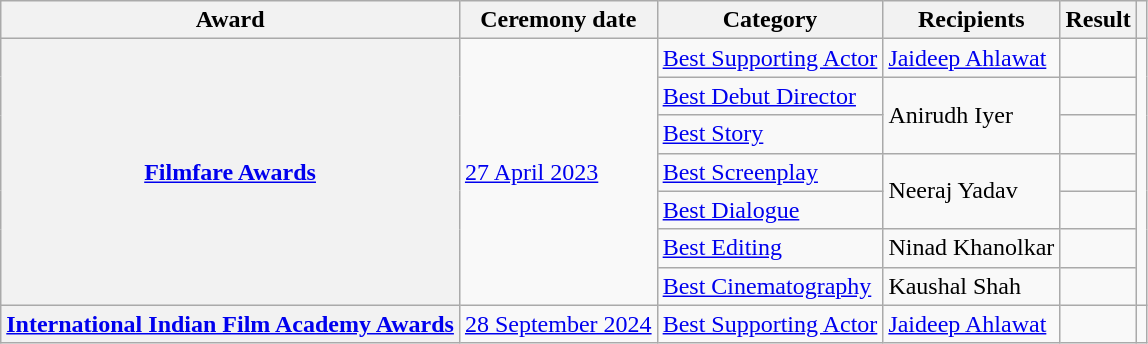<table class="sortable wikitable">
<tr>
<th scope="col">Award</th>
<th scope="col">Ceremony date</th>
<th scope="col">Category</th>
<th scope="col">Recipients</th>
<th>Result</th>
<th scope="col" class="unsortable"></th>
</tr>
<tr>
<th rowspan="7"><a href='#'>Filmfare Awards</a></th>
<td rowspan="7"><a href='#'>27 April 2023</a></td>
<td><a href='#'>Best Supporting Actor</a></td>
<td><a href='#'>Jaideep Ahlawat</a></td>
<td></td>
<td rowspan="7"></td>
</tr>
<tr>
<td><a href='#'>Best Debut Director</a></td>
<td rowspan="2">Anirudh Iyer</td>
<td></td>
</tr>
<tr>
<td><a href='#'>Best Story</a></td>
<td></td>
</tr>
<tr>
<td><a href='#'>Best Screenplay</a></td>
<td rowspan="2">Neeraj Yadav</td>
<td></td>
</tr>
<tr>
<td><a href='#'>Best Dialogue</a></td>
<td></td>
</tr>
<tr>
<td><a href='#'>Best Editing</a></td>
<td>Ninad Khanolkar</td>
<td></td>
</tr>
<tr>
<td><a href='#'>Best Cinematography</a></td>
<td>Kaushal Shah</td>
<td></td>
</tr>
<tr>
<th><a href='#'>International Indian Film Academy Awards</a></th>
<td><a href='#'>28 September 2024</a></td>
<td><a href='#'>Best Supporting Actor</a></td>
<td><a href='#'>Jaideep Ahlawat</a></td>
<td></td>
<td></td>
</tr>
</table>
